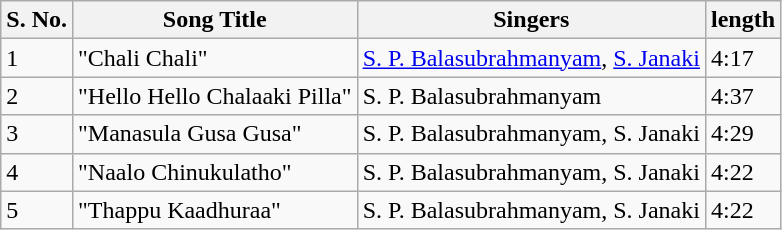<table class="wikitable">
<tr>
<th>S. No.</th>
<th>Song Title</th>
<th>Singers</th>
<th>length</th>
</tr>
<tr>
<td>1</td>
<td>"Chali Chali"</td>
<td><a href='#'>S. P. Balasubrahmanyam</a>, <a href='#'>S. Janaki</a></td>
<td>4:17</td>
</tr>
<tr>
<td>2</td>
<td>"Hello Hello Chalaaki Pilla"</td>
<td>S. P. Balasubrahmanyam</td>
<td>4:37</td>
</tr>
<tr>
<td>3</td>
<td>"Manasula Gusa Gusa"</td>
<td>S. P. Balasubrahmanyam, S. Janaki</td>
<td>4:29</td>
</tr>
<tr>
<td>4</td>
<td>"Naalo Chinukulatho"</td>
<td>S. P. Balasubrahmanyam, S. Janaki</td>
<td>4:22</td>
</tr>
<tr>
<td>5</td>
<td>"Thappu Kaadhuraa"</td>
<td>S. P. Balasubrahmanyam, S. Janaki</td>
<td>4:22</td>
</tr>
</table>
